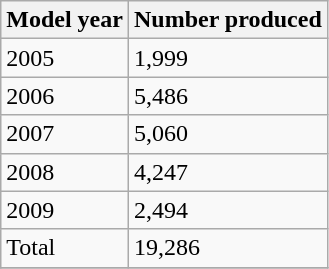<table class="wikitable" border="1">
<tr>
<th>Model year</th>
<th>Number produced </th>
</tr>
<tr>
<td>2005</td>
<td>1,999</td>
</tr>
<tr>
<td>2006</td>
<td>5,486</td>
</tr>
<tr>
<td>2007</td>
<td>5,060</td>
</tr>
<tr>
<td>2008</td>
<td>4,247</td>
</tr>
<tr>
<td>2009</td>
<td>2,494</td>
</tr>
<tr>
<td>Total</td>
<td>19,286</td>
</tr>
<tr>
</tr>
</table>
